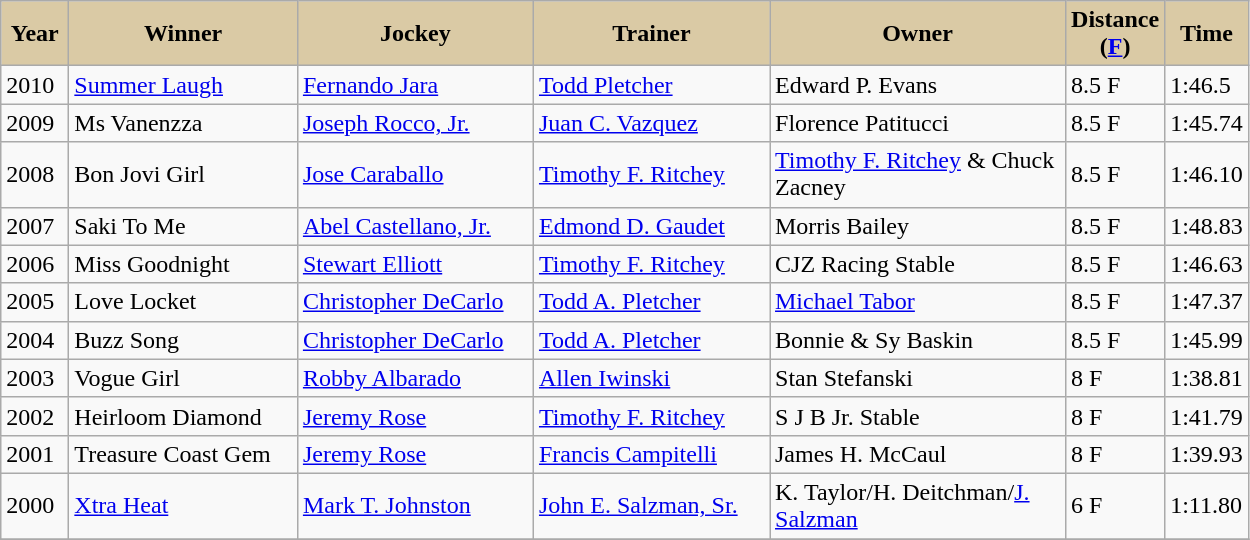<table class="wikitable sortable">
<tr>
<th style="background-color:#DACAA5; width:38px">Year<br></th>
<th style="background-color:#DACAA5; width:145px">Winner<br></th>
<th style="background-color:#DACAA5; width:150px">Jockey<br></th>
<th style="background-color:#DACAA5; width:150px">Trainer<br></th>
<th style="background-color:#DACAA5; width:190px">Owner<br></th>
<th style="background-color:#DACAA5; width:45px">Distance<br>  (<a href='#'>F</a>) <br></th>
<th style="background-color:#DACAA5">Time<br></th>
</tr>
<tr>
<td>2010</td>
<td><a href='#'>Summer Laugh</a></td>
<td><a href='#'>Fernando Jara</a></td>
<td><a href='#'>Todd Pletcher</a></td>
<td>Edward P. Evans</td>
<td>8.5 F</td>
<td>1:46.5</td>
</tr>
<tr>
<td>2009</td>
<td>Ms Vanenzza</td>
<td><a href='#'>Joseph Rocco, Jr.</a></td>
<td><a href='#'>Juan C. Vazquez</a></td>
<td>Florence Patitucci</td>
<td>8.5 F</td>
<td>1:45.74</td>
</tr>
<tr>
<td>2008</td>
<td>Bon Jovi Girl</td>
<td><a href='#'>Jose Caraballo</a></td>
<td><a href='#'>Timothy F. Ritchey</a></td>
<td><a href='#'>Timothy F. Ritchey</a> & Chuck Zacney</td>
<td>8.5 F</td>
<td>1:46.10</td>
</tr>
<tr>
<td>2007</td>
<td>Saki To Me</td>
<td><a href='#'>Abel Castellano, Jr.</a></td>
<td><a href='#'>Edmond D. Gaudet</a></td>
<td>Morris Bailey</td>
<td>8.5 F</td>
<td>1:48.83</td>
</tr>
<tr>
<td>2006</td>
<td>Miss Goodnight</td>
<td><a href='#'>Stewart Elliott</a></td>
<td><a href='#'>Timothy F. Ritchey</a></td>
<td>CJZ Racing Stable</td>
<td>8.5 F</td>
<td>1:46.63</td>
</tr>
<tr>
<td>2005</td>
<td>Love Locket</td>
<td><a href='#'>Christopher DeCarlo</a></td>
<td><a href='#'>Todd A. Pletcher</a></td>
<td><a href='#'>Michael Tabor</a></td>
<td>8.5 F</td>
<td>1:47.37</td>
</tr>
<tr>
<td>2004</td>
<td>Buzz Song</td>
<td><a href='#'>Christopher DeCarlo</a></td>
<td><a href='#'>Todd A. Pletcher</a></td>
<td>Bonnie & Sy Baskin</td>
<td>8.5 F</td>
<td>1:45.99</td>
</tr>
<tr>
<td>2003</td>
<td>Vogue Girl</td>
<td><a href='#'>Robby Albarado</a></td>
<td><a href='#'>Allen Iwinski</a></td>
<td>Stan Stefanski</td>
<td>8 F</td>
<td>1:38.81</td>
</tr>
<tr>
<td>2002</td>
<td>Heirloom Diamond</td>
<td><a href='#'>Jeremy Rose</a></td>
<td><a href='#'>Timothy F. Ritchey</a></td>
<td>S J B Jr. Stable</td>
<td>8 F</td>
<td>1:41.79</td>
</tr>
<tr>
<td>2001</td>
<td>Treasure Coast Gem</td>
<td><a href='#'>Jeremy Rose</a></td>
<td><a href='#'>Francis Campitelli</a></td>
<td>James H. McCaul</td>
<td>8 F</td>
<td>1:39.93</td>
</tr>
<tr>
<td>2000</td>
<td><a href='#'>Xtra Heat</a></td>
<td><a href='#'>Mark T. Johnston</a></td>
<td><a href='#'>John E. Salzman, Sr.</a></td>
<td>K. Taylor/H. Deitchman/<a href='#'>J. Salzman</a></td>
<td>6 F</td>
<td>1:11.80</td>
</tr>
<tr>
</tr>
</table>
